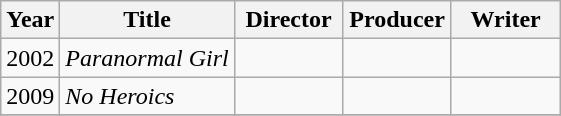<table class="wikitable">
<tr>
<th>Year</th>
<th>Title</th>
<th width=65>Director</th>
<th width=65>Producer</th>
<th width=65>Writer</th>
</tr>
<tr>
<td>2002</td>
<td><em>Paranormal Girl</em></td>
<td></td>
<td></td>
<td></td>
</tr>
<tr>
<td>2009</td>
<td><em>No Heroics</em></td>
<td></td>
<td></td>
<td></td>
</tr>
<tr>
</tr>
</table>
